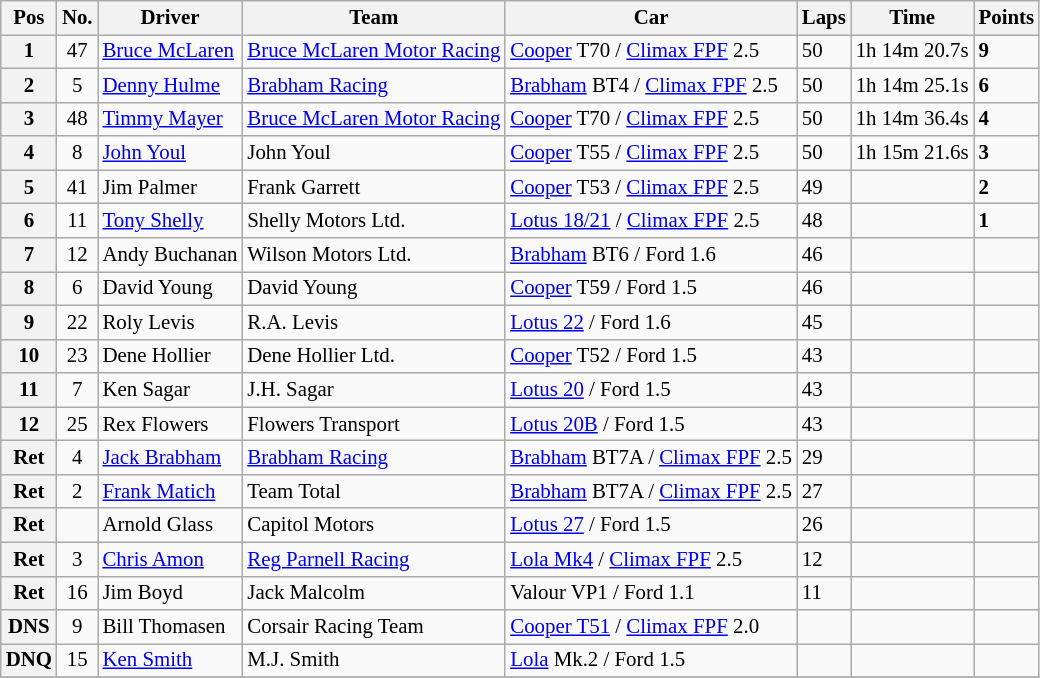<table class="wikitable" style="font-size: 87%;">
<tr>
<th>Pos</th>
<th>No.</th>
<th>Driver</th>
<th>Team</th>
<th>Car</th>
<th>Laps</th>
<th>Time</th>
<th>Points</th>
</tr>
<tr>
<th>1</th>
<td align="center">47</td>
<td> <a href='#'>Bruce McLaren</a></td>
<td><a href='#'>Bruce McLaren Motor Racing</a></td>
<td><a href='#'>Cooper</a> T70 / <a href='#'>Climax FPF</a> 2.5</td>
<td>50</td>
<td>1h 14m 20.7s</td>
<td><strong>9</strong></td>
</tr>
<tr>
<th>2</th>
<td align="center">5</td>
<td> <a href='#'>Denny Hulme</a></td>
<td><a href='#'>Brabham Racing</a></td>
<td><a href='#'>Brabham</a> BT4 / <a href='#'>Climax FPF</a> 2.5</td>
<td>50</td>
<td>1h 14m 25.1s</td>
<td><strong>6</strong></td>
</tr>
<tr>
<th>3</th>
<td align="center">48</td>
<td> <a href='#'>Timmy Mayer</a></td>
<td><a href='#'>Bruce McLaren Motor Racing</a></td>
<td><a href='#'>Cooper</a> T70 / <a href='#'>Climax FPF</a> 2.5</td>
<td>50</td>
<td>1h 14m 36.4s</td>
<td><strong>4</strong></td>
</tr>
<tr>
<th>4</th>
<td align="center">8</td>
<td> <a href='#'>John Youl</a></td>
<td>John Youl</td>
<td><a href='#'>Cooper</a> T55 / <a href='#'>Climax FPF</a> 2.5</td>
<td>50</td>
<td>1h 15m 21.6s</td>
<td><strong>3</strong></td>
</tr>
<tr>
<th>5</th>
<td align="center">41</td>
<td> Jim Palmer</td>
<td>Frank Garrett</td>
<td><a href='#'>Cooper</a> T53 / <a href='#'>Climax FPF</a> 2.5</td>
<td>49</td>
<td></td>
<td><strong>2</strong></td>
</tr>
<tr>
<th>6</th>
<td align="center">11</td>
<td> <a href='#'>Tony Shelly</a></td>
<td>Shelly Motors Ltd.</td>
<td><a href='#'>Lotus 18/21</a> / <a href='#'>Climax FPF</a> 2.5</td>
<td>48</td>
<td></td>
<td><strong>1</strong></td>
</tr>
<tr>
<th>7</th>
<td align="center">12</td>
<td> Andy Buchanan</td>
<td>Wilson Motors Ltd.</td>
<td><a href='#'>Brabham</a> BT6 / Ford 1.6</td>
<td>46</td>
<td></td>
<td></td>
</tr>
<tr>
<th>8</th>
<td align="center">6</td>
<td> David Young</td>
<td>David Young</td>
<td><a href='#'>Cooper</a> T59 / Ford 1.5</td>
<td>46</td>
<td></td>
<td></td>
</tr>
<tr>
<th>9</th>
<td align="center">22</td>
<td> Roly Levis</td>
<td>R.A. Levis</td>
<td><a href='#'>Lotus 22</a> / Ford 1.6</td>
<td>45</td>
<td></td>
<td></td>
</tr>
<tr>
<th>10</th>
<td align="center">23</td>
<td> Dene Hollier</td>
<td>Dene Hollier Ltd.</td>
<td><a href='#'>Cooper</a> T52 / Ford 1.5</td>
<td>43</td>
<td></td>
<td></td>
</tr>
<tr>
<th>11</th>
<td align="center">7</td>
<td> Ken Sagar</td>
<td>J.H. Sagar</td>
<td><a href='#'>Lotus 20</a> / Ford 1.5</td>
<td>43</td>
<td></td>
<td></td>
</tr>
<tr>
<th>12</th>
<td align="center">25</td>
<td> Rex Flowers</td>
<td>Flowers Transport</td>
<td><a href='#'>Lotus 20B</a> / Ford 1.5</td>
<td>43</td>
<td></td>
<td></td>
</tr>
<tr>
<th>Ret</th>
<td align="center">4</td>
<td> <a href='#'>Jack Brabham</a></td>
<td><a href='#'>Brabham Racing</a></td>
<td><a href='#'>Brabham</a> BT7A / <a href='#'>Climax FPF</a> 2.5</td>
<td>29</td>
<td></td>
<td></td>
</tr>
<tr>
<th>Ret</th>
<td align="center">2</td>
<td> <a href='#'>Frank Matich</a></td>
<td>Team Total</td>
<td><a href='#'>Brabham</a> BT7A / <a href='#'>Climax FPF</a> 2.5</td>
<td>27</td>
<td></td>
<td></td>
</tr>
<tr>
<th>Ret</th>
<td></td>
<td> Arnold Glass</td>
<td>Capitol Motors</td>
<td><a href='#'>Lotus 27</a> / Ford 1.5</td>
<td>26</td>
<td></td>
<td></td>
</tr>
<tr>
<th>Ret</th>
<td align="center">3</td>
<td> <a href='#'>Chris Amon</a></td>
<td><a href='#'>Reg Parnell Racing</a></td>
<td><a href='#'>Lola Mk4</a> / <a href='#'>Climax FPF</a> 2.5</td>
<td>12</td>
<td></td>
<td></td>
</tr>
<tr>
<th>Ret</th>
<td align="center">16</td>
<td> Jim Boyd</td>
<td>Jack Malcolm</td>
<td>Valour VP1 / Ford 1.1</td>
<td>11</td>
<td></td>
<td></td>
</tr>
<tr>
<th>DNS</th>
<td align="center">9</td>
<td> Bill Thomasen</td>
<td>Corsair Racing Team</td>
<td><a href='#'>Cooper T51</a> / <a href='#'>Climax FPF</a> 2.0</td>
<td></td>
<td></td>
<td></td>
</tr>
<tr>
<th>DNQ</th>
<td align="center">15</td>
<td> <a href='#'>Ken Smith</a></td>
<td>M.J. Smith</td>
<td><a href='#'>Lola</a> Mk.2 / Ford 1.5</td>
<td></td>
<td></td>
<td></td>
</tr>
<tr>
</tr>
</table>
